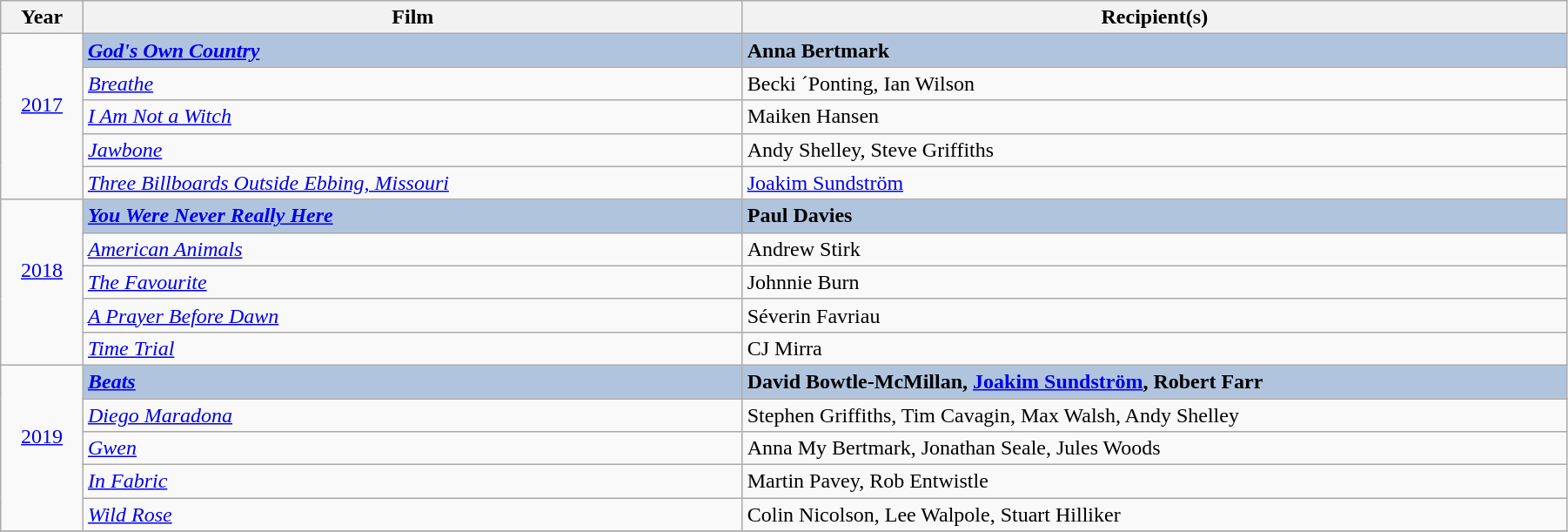<table class="wikitable" width="95%" cellpadding="5">
<tr>
<th width="5%">Year</th>
<th width="40%">Film</th>
<th width="50%">Recipient(s)</th>
</tr>
<tr>
<td rowspan="5" style="text-align:center;"><a href='#'>2017</a> <br><br></td>
<td style="background:#B0C4DE"><strong><em><a href='#'>God's Own Country</a></em></strong></td>
<td style="background:#B0C4DE"><strong>Anna Bertmark</strong></td>
</tr>
<tr>
<td><em><a href='#'>Breathe</a></em></td>
<td>Becki ´Ponting, Ian Wilson</td>
</tr>
<tr>
<td><em><a href='#'>I Am Not a Witch</a></em></td>
<td>Maiken Hansen</td>
</tr>
<tr>
<td><em><a href='#'>Jawbone</a></em></td>
<td>Andy Shelley, Steve Griffiths</td>
</tr>
<tr>
<td><em><a href='#'>Three Billboards Outside Ebbing, Missouri</a></em></td>
<td><a href='#'>Joakim Sundström</a></td>
</tr>
<tr>
<td rowspan="5" style="text-align:center;"><a href='#'>2018</a> <br><br></td>
<td style="background:#B0C4DE"><strong><em><a href='#'>You Were Never Really Here</a></em></strong></td>
<td style="background:#B0C4DE"><strong>Paul Davies</strong></td>
</tr>
<tr>
<td><em><a href='#'>American Animals</a></em></td>
<td>Andrew Stirk</td>
</tr>
<tr>
<td><em><a href='#'>The Favourite</a></em></td>
<td>Johnnie Burn</td>
</tr>
<tr>
<td><em><a href='#'>A Prayer Before Dawn</a></em></td>
<td>Séverin Favriau</td>
</tr>
<tr>
<td><em><a href='#'>Time Trial</a></em></td>
<td>CJ Mirra</td>
</tr>
<tr>
<td rowspan="5" style="text-align:center;"><a href='#'>2019</a> <br><br></td>
<td style="background:#B0C4DE"><strong><em><a href='#'>Beats</a></em></strong></td>
<td style="background:#B0C4DE"><strong>David Bowtle-McMillan, <a href='#'>Joakim Sundström</a>, Robert Farr</strong></td>
</tr>
<tr>
<td><em><a href='#'>Diego Maradona</a></em></td>
<td>Stephen Griffiths, Tim Cavagin, Max Walsh, Andy Shelley</td>
</tr>
<tr>
<td><em><a href='#'>Gwen</a></em></td>
<td>Anna My Bertmark, Jonathan Seale, Jules Woods</td>
</tr>
<tr>
<td><em><a href='#'>In Fabric</a></em></td>
<td>Martin Pavey, Rob Entwistle</td>
</tr>
<tr>
<td><em><a href='#'>Wild Rose</a></em></td>
<td>Colin Nicolson, Lee Walpole, Stuart Hilliker</td>
</tr>
<tr>
</tr>
</table>
